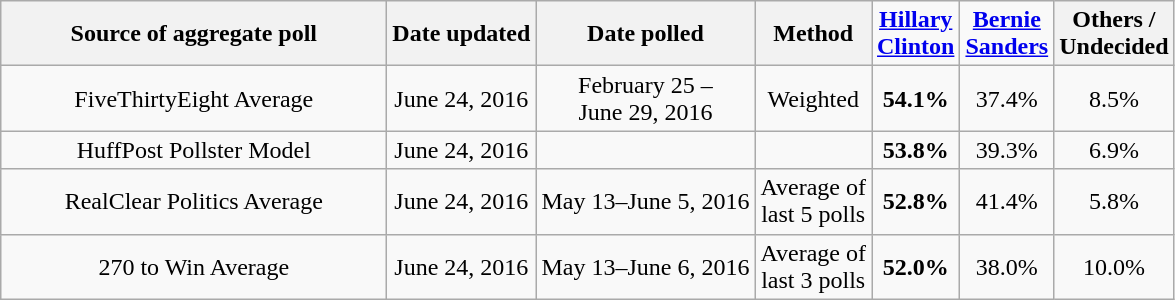<table class="wikitable" style="text-align:center">
<tr>
<th style="width:250px;">Source of aggregate poll</th>
<th>Date updated</th>
<th>Date polled</th>
<th>Method</th>
<td><strong><a href='#'>Hillary<br>Clinton</a></strong></td>
<td><strong><a href='#'>Bernie<br>Sanders</a></strong></td>
<th>Others /<br>Undecided</th>
</tr>
<tr>
<td>FiveThirtyEight Average</td>
<td>June 24, 2016</td>
<td>February 25 –<br>June 29, 2016</td>
<td>Weighted</td>
<td><strong>54.1%</strong> </td>
<td>37.4% </td>
<td>8.5% </td>
</tr>
<tr>
<td>HuffPost Pollster Model</td>
<td>June 24, 2016</td>
<td></td>
<td></td>
<td><strong>53.8%</strong> </td>
<td>39.3% </td>
<td>6.9% </td>
</tr>
<tr>
<td>RealClear Politics Average</td>
<td>June 24, 2016</td>
<td>May 13–June 5, 2016</td>
<td>Average of<br>last 5 polls</td>
<td><strong>52.8%</strong> </td>
<td>41.4% </td>
<td>5.8% </td>
</tr>
<tr>
<td>270 to Win Average</td>
<td>June 24, 2016</td>
<td>May 13–June 6, 2016</td>
<td>Average of<br>last 3 polls</td>
<td><strong>52.0%</strong> </td>
<td>38.0%</td>
<td>10.0% </td>
</tr>
</table>
